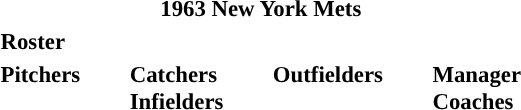<table class="toccolours" style="font-size: 95%;">
<tr>
<th colspan="10">1963 New York Mets</th>
</tr>
<tr>
<td colspan="10"><strong>Roster</strong></td>
</tr>
<tr>
<td valign="top"><strong>Pitchers</strong><br>











</td>
<td style="width:25px;"></td>
<td valign="top"><strong>Catchers</strong><br>




<strong>Infielders</strong>









</td>
<td style="width:25px;"></td>
<td valign="top"><strong>Outfielders</strong><br>










</td>
<td style="width:25px;"></td>
<td valign="top"><strong>Manager</strong><br>
<strong>Coaches</strong>



</td>
</tr>
</table>
